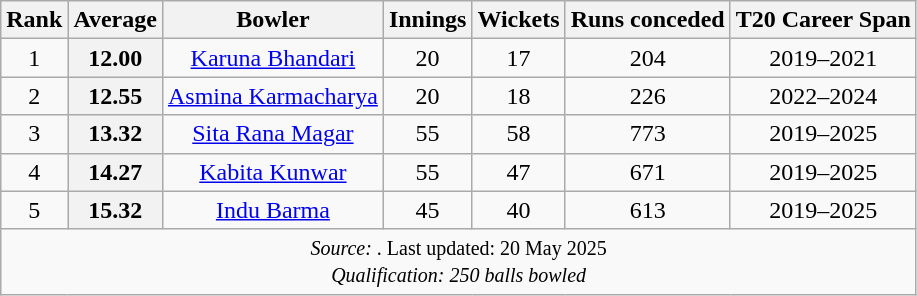<table class="wikitable" style="text-align: center;">
<tr>
<th>Rank</th>
<th>Average</th>
<th>Bowler</th>
<th>Innings</th>
<th>Wickets</th>
<th>Runs conceded</th>
<th>T20 Career Span</th>
</tr>
<tr>
<td>1</td>
<th>12.00</th>
<td><a href='#'>Karuna Bhandari</a></td>
<td>20</td>
<td>17</td>
<td>204</td>
<td>2019–2021</td>
</tr>
<tr>
<td>2</td>
<th>12.55</th>
<td><a href='#'>Asmina Karmacharya</a></td>
<td>20</td>
<td>18</td>
<td>226</td>
<td>2022–2024</td>
</tr>
<tr>
<td>3</td>
<th>13.32</th>
<td><a href='#'>Sita Rana Magar</a></td>
<td>55</td>
<td>58</td>
<td>773</td>
<td>2019–2025</td>
</tr>
<tr>
<td>4</td>
<th>14.27</th>
<td><a href='#'>Kabita Kunwar</a></td>
<td>55</td>
<td>47</td>
<td>671</td>
<td>2019–2025</td>
</tr>
<tr>
<td>5</td>
<th>15.32</th>
<td><a href='#'>Indu Barma</a></td>
<td>45</td>
<td>40</td>
<td>613</td>
<td>2019–2025</td>
</tr>
<tr>
<td colspan="7"><small><em>Source: </em>. Last updated: 20 May 2025<br><em>Qualification: 250 balls bowled</em></small></td>
</tr>
</table>
